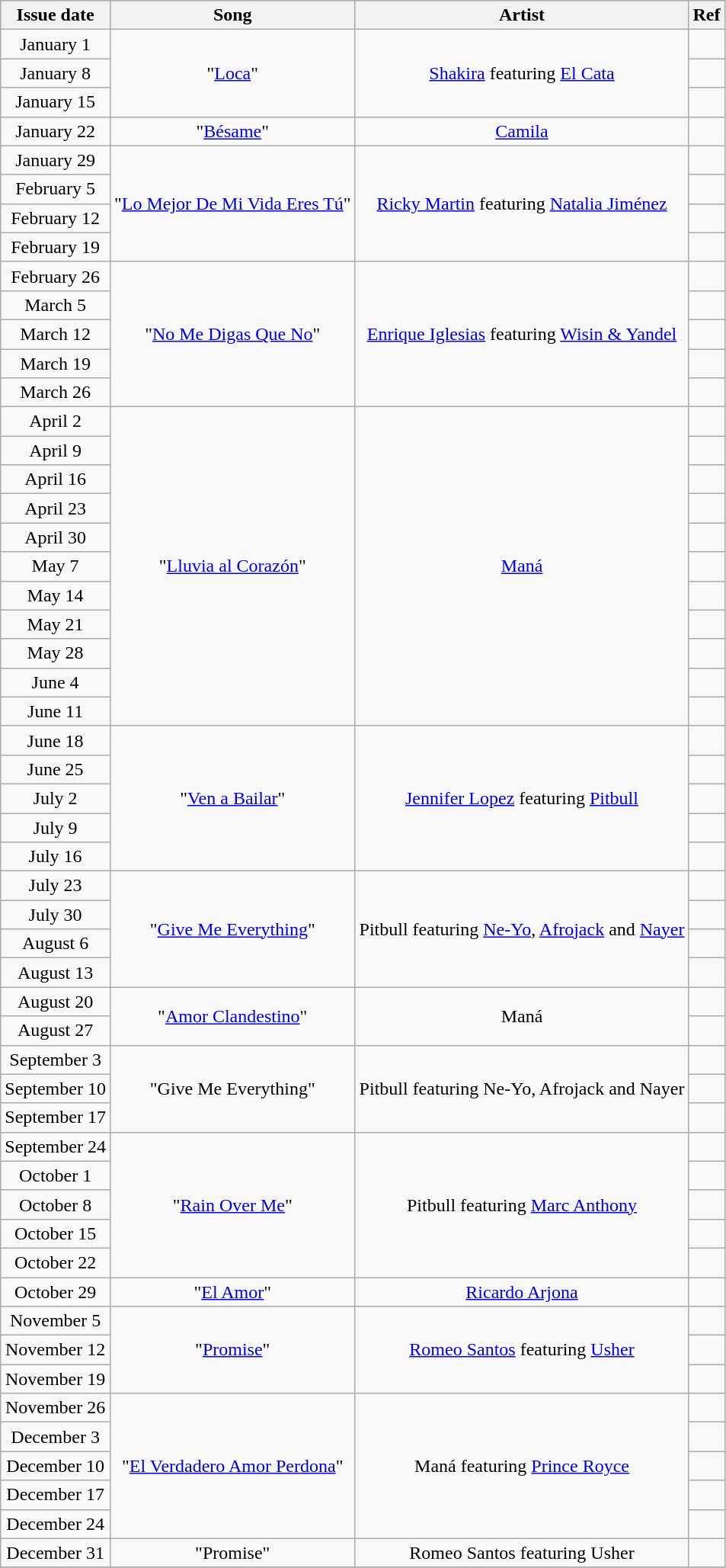<table class="wikitable" style="text-align: center;">
<tr>
<th>Issue date</th>
<th>Song</th>
<th>Artist</th>
<th>Ref</th>
</tr>
<tr>
<td>January 1</td>
<td style="text-align: center;" rowspan="3">"<a href='#'>Loca</a>"</td>
<td style="text-align: center;" rowspan="3"><a href='#'>Shakira</a> featuring <a href='#'>El Cata</a></td>
<td style="text-align: center;"></td>
</tr>
<tr>
<td>January 8</td>
<td style="text-align: center;"></td>
</tr>
<tr>
<td>January 15</td>
<td style="text-align: center;"></td>
</tr>
<tr>
<td>January 22</td>
<td style="text-align: center;">"<a href='#'>Bésame</a>"</td>
<td style="text-align: center;"><a href='#'>Camila</a></td>
<td style="text-align: center;"></td>
</tr>
<tr>
<td>January 29</td>
<td style="text-align: center;" rowspan="4">"<a href='#'>Lo Mejor De Mi Vida Eres Tú</a>"</td>
<td style="text-align: center;" rowspan="4"><a href='#'>Ricky Martin</a> featuring <a href='#'>Natalia Jiménez</a></td>
<td style="text-align: center;"></td>
</tr>
<tr>
<td>February 5</td>
<td style="text-align: center;"></td>
</tr>
<tr>
<td>February 12</td>
<td style="text-align: center;"></td>
</tr>
<tr>
<td>February 19</td>
<td style="text-align: center;"></td>
</tr>
<tr>
<td>February 26</td>
<td style="text-align: center;" rowspan="5">"<a href='#'>No Me Digas Que No</a>"</td>
<td style="text-align: center;" rowspan="5"><a href='#'>Enrique Iglesias</a> featuring <a href='#'>Wisin & Yandel</a></td>
<td style="text-align: center;"></td>
</tr>
<tr>
<td>March 5</td>
<td style="text-align: center;"></td>
</tr>
<tr>
<td>March 12</td>
<td style="text-align: center;"></td>
</tr>
<tr>
<td>March 19</td>
<td style="text-align: center;"></td>
</tr>
<tr>
<td>March 26</td>
<td style="text-align: center;"></td>
</tr>
<tr>
<td>April 2</td>
<td style="text-align: center;" rowspan="11">"<a href='#'>Lluvia al Corazón</a>"</td>
<td style="text-align: center;" rowspan="11"><a href='#'>Maná</a></td>
<td style="text-align: center;"></td>
</tr>
<tr>
<td>April 9</td>
<td style="text-align: center;"></td>
</tr>
<tr>
<td>April 16</td>
<td style="text-align: center;"></td>
</tr>
<tr>
<td>April 23</td>
<td style="text-align: center;"></td>
</tr>
<tr>
<td>April 30</td>
<td style="text-align: center;"></td>
</tr>
<tr>
<td>May 7</td>
<td style="text-align: center;"></td>
</tr>
<tr>
<td>May 14</td>
<td style="text-align: center;"></td>
</tr>
<tr>
<td>May 21</td>
<td style="text-align: center;"></td>
</tr>
<tr>
<td>May 28</td>
<td style="text-align: center;"></td>
</tr>
<tr>
<td>June 4</td>
<td style="text-align: center;"></td>
</tr>
<tr>
<td>June 11</td>
<td style="text-align: center;"></td>
</tr>
<tr>
<td>June 18</td>
<td style="text-align: center;" rowspan="5">"<a href='#'>Ven a Bailar</a>"</td>
<td style="text-align: center;" rowspan="5"><a href='#'>Jennifer Lopez</a> featuring <a href='#'>Pitbull</a></td>
<td style="text-align: center;"></td>
</tr>
<tr>
<td>June 25</td>
<td style="text-align: center;"></td>
</tr>
<tr>
<td>July 2</td>
<td style="text-align: center;"></td>
</tr>
<tr>
<td>July 9</td>
<td style="text-align: center;"></td>
</tr>
<tr>
<td>July 16</td>
<td style="text-align: center;"></td>
</tr>
<tr>
<td>July 23</td>
<td style="text-align: center;" rowspan="4">"<a href='#'>Give Me Everything</a>"</td>
<td style="text-align: center;" rowspan="4">Pitbull featuring <a href='#'>Ne-Yo</a>, <a href='#'>Afrojack</a> and <a href='#'>Nayer</a></td>
<td style="text-align: center;"></td>
</tr>
<tr>
<td>July 30</td>
<td style="text-align: center;"></td>
</tr>
<tr>
<td>August 6</td>
<td style="text-align: center;"></td>
</tr>
<tr>
<td>August 13</td>
<td style="text-align: center;"></td>
</tr>
<tr>
<td>August 20</td>
<td style="text-align: center;" rowspan="2">"<a href='#'>Amor Clandestino</a>"</td>
<td style="text-align: center;" rowspan="2">Maná</td>
<td style="text-align: center;"></td>
</tr>
<tr>
<td>August 27</td>
<td style="text-align: center;"></td>
</tr>
<tr>
<td>September 3</td>
<td style="text-align: center;" rowspan="3">"Give Me Everything"</td>
<td style="text-align: center;" rowspan="3">Pitbull featuring Ne-Yo, Afrojack and Nayer</td>
<td style="text-align: center;"></td>
</tr>
<tr>
<td>September 10</td>
<td style="text-align: center;"></td>
</tr>
<tr>
<td>September 17</td>
<td style="text-align: center;"></td>
</tr>
<tr>
<td>September 24</td>
<td style="text-align: center;" rowspan="5">"<a href='#'>Rain Over Me</a>"</td>
<td style="text-align: center;" rowspan="5">Pitbull featuring <a href='#'>Marc Anthony</a></td>
<td style="text-align: center;"></td>
</tr>
<tr>
<td>October 1</td>
<td style="text-align: center;"></td>
</tr>
<tr>
<td>October 8</td>
<td style="text-align: center;"></td>
</tr>
<tr>
<td>October 15</td>
<td style="text-align: center;"></td>
</tr>
<tr>
<td>October 22</td>
<td style="text-align: center;"></td>
</tr>
<tr>
<td>October 29</td>
<td style="text-align: center;" rowspan="1">"<a href='#'>El Amor</a>"</td>
<td style="text-align: center;" rowspan="1"><a href='#'>Ricardo Arjona</a></td>
<td style="text-align: center;"></td>
</tr>
<tr>
<td>November 5</td>
<td style="text-align: center;" rowspan="3">"<a href='#'>Promise</a>"</td>
<td style="text-align: center;" rowspan="3"><a href='#'>Romeo Santos</a> featuring <a href='#'>Usher</a></td>
<td style="text-align: center;"></td>
</tr>
<tr>
<td>November 12</td>
<td style="text-align: center;"></td>
</tr>
<tr>
<td>November 19</td>
<td style="text-align: center;"></td>
</tr>
<tr>
<td>November 26</td>
<td style="text-align: center;" rowspan="5">"<a href='#'>El Verdadero Amor Perdona</a>"</td>
<td style="text-align: center;" rowspan="5">Maná featuring <a href='#'>Prince Royce</a></td>
<td style="text-align: center;"></td>
</tr>
<tr>
<td>December 3</td>
<td style="text-align: center;"></td>
</tr>
<tr>
<td>December 10</td>
<td style="text-align: center;"></td>
</tr>
<tr>
<td>December 17</td>
<td style="text-align: center;"></td>
</tr>
<tr>
<td>December 24</td>
<td style="text-align: center;"></td>
</tr>
<tr>
<td>December 31</td>
<td style="text-align: center;" rowspan="1">"Promise"</td>
<td style="text-align: center;" rowspan="1">Romeo Santos featuring Usher</td>
<td style="text-align: center;"></td>
</tr>
<tr>
</tr>
</table>
